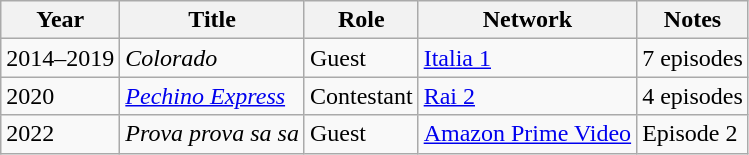<table class="wikitable sortable">
<tr>
<th>Year</th>
<th>Title</th>
<th>Role</th>
<th>Network</th>
<th class="unsortable">Notes</th>
</tr>
<tr>
<td>2014–2019</td>
<td><em>Colorado</em></td>
<td>Guest</td>
<td><a href='#'>Italia 1</a></td>
<td>7 episodes</td>
</tr>
<tr>
<td>2020</td>
<td><em><a href='#'>Pechino Express</a></em></td>
<td>Contestant</td>
<td><a href='#'>Rai 2</a></td>
<td>4 episodes</td>
</tr>
<tr>
<td>2022</td>
<td><em>Prova prova sa sa</em></td>
<td>Guest</td>
<td><a href='#'>Amazon Prime Video</a></td>
<td>Episode 2</td>
</tr>
</table>
